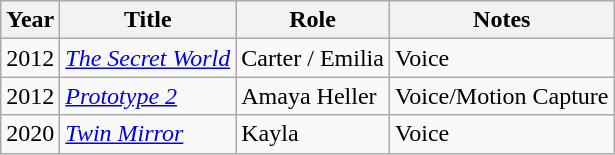<table class="wikitable sortable">
<tr>
<th>Year</th>
<th>Title</th>
<th>Role</th>
<th>Notes</th>
</tr>
<tr>
<td>2012</td>
<td><em><a href='#'>The Secret World</a></em></td>
<td>Carter / Emilia</td>
<td>Voice</td>
</tr>
<tr>
<td>2012</td>
<td><em><a href='#'>Prototype 2</a></em></td>
<td>Amaya Heller</td>
<td>Voice/Motion Capture</td>
</tr>
<tr>
<td>2020</td>
<td><em><a href='#'>Twin Mirror</a></em></td>
<td>Kayla</td>
<td>Voice</td>
</tr>
</table>
